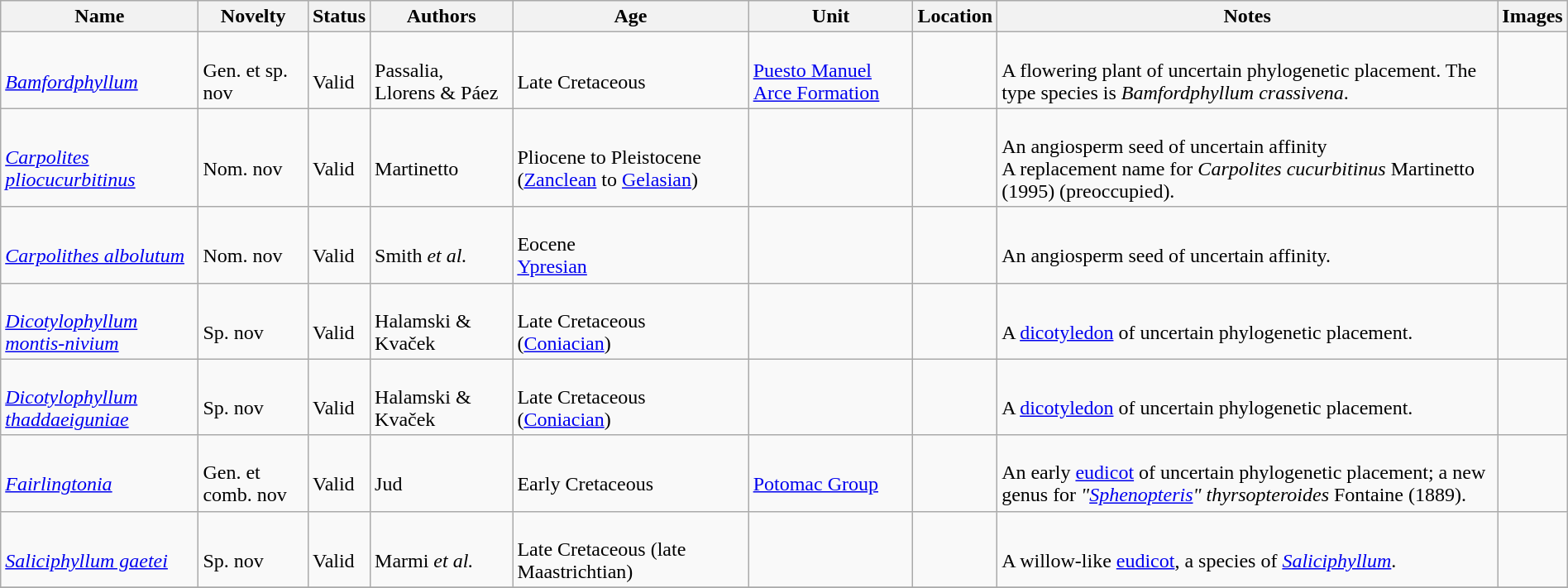<table class="wikitable sortable" align="center" width="100%">
<tr>
<th>Name</th>
<th>Novelty</th>
<th>Status</th>
<th>Authors</th>
<th>Age</th>
<th>Unit</th>
<th>Location</th>
<th>Notes</th>
<th>Images</th>
</tr>
<tr>
<td><br><em><a href='#'>Bamfordphyllum</a></em></td>
<td><br>Gen. et sp. nov</td>
<td><br>Valid</td>
<td><br>Passalia, Llorens & Páez</td>
<td><br>Late Cretaceous</td>
<td><br><a href='#'>Puesto Manuel Arce Formation</a></td>
<td><br></td>
<td><br>A flowering plant of uncertain phylogenetic placement. The type species is <em>Bamfordphyllum crassivena</em>.</td>
<td></td>
</tr>
<tr>
<td><br><em><a href='#'>Carpolites pliocucurbitinus</a></em></td>
<td><br>Nom. nov</td>
<td><br>Valid</td>
<td><br>Martinetto</td>
<td><br>Pliocene to Pleistocene (<a href='#'>Zanclean</a> to <a href='#'>Gelasian</a>)</td>
<td></td>
<td><br></td>
<td><br>An angiosperm seed of uncertain affinity<br> A replacement name for <em>Carpolites cucurbitinus</em> Martinetto (1995) (preoccupied).</td>
<td></td>
</tr>
<tr>
<td><br><em><a href='#'>Carpolithes albolutum</a></em></td>
<td><br>Nom. nov</td>
<td><br>Valid</td>
<td><br>Smith <em>et al.</em></td>
<td><br>Eocene<br><a href='#'>Ypresian</a></td>
<td></td>
<td><br></td>
<td><br>An angiosperm seed of uncertain affinity.</td>
<td></td>
</tr>
<tr>
<td><br><em><a href='#'>Dicotylophyllum montis-nivium</a></em></td>
<td><br>Sp. nov</td>
<td><br>Valid</td>
<td><br>Halamski & Kvaček</td>
<td><br>Late Cretaceous (<a href='#'>Coniacian</a>)</td>
<td></td>
<td><br></td>
<td><br>A <a href='#'>dicotyledon</a> of uncertain phylogenetic placement.</td>
<td></td>
</tr>
<tr>
<td><br><em><a href='#'>Dicotylophyllum thaddaeiguniae</a></em></td>
<td><br>Sp. nov</td>
<td><br>Valid</td>
<td><br>Halamski & Kvaček</td>
<td><br>Late Cretaceous (<a href='#'>Coniacian</a>)</td>
<td></td>
<td><br></td>
<td><br>A <a href='#'>dicotyledon</a> of uncertain phylogenetic placement.</td>
<td></td>
</tr>
<tr>
<td><br><em><a href='#'>Fairlingtonia</a></em></td>
<td><br>Gen. et comb. nov</td>
<td><br>Valid</td>
<td><br>Jud</td>
<td><br>Early Cretaceous</td>
<td><br><a href='#'>Potomac Group</a></td>
<td><br></td>
<td><br>An early <a href='#'>eudicot</a> of uncertain phylogenetic placement; a new genus for <em>"<a href='#'>Sphenopteris</a>" thyrsopteroides</em> Fontaine (1889).</td>
<td></td>
</tr>
<tr>
<td><br><em><a href='#'>Saliciphyllum gaetei</a></em></td>
<td><br>Sp. nov</td>
<td><br>Valid</td>
<td><br>Marmi <em>et al.</em></td>
<td><br>Late Cretaceous (late Maastrichtian)</td>
<td></td>
<td><br></td>
<td><br>A willow-like <a href='#'>eudicot</a>, a species of <em><a href='#'>Saliciphyllum</a></em>.</td>
<td></td>
</tr>
<tr>
</tr>
</table>
